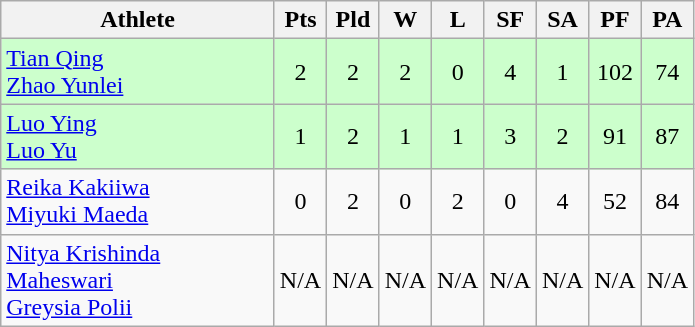<table class=wikitable style="text-align:center">
<tr>
<th width=175>Athlete</th>
<th width=20>Pts</th>
<th width=20>Pld</th>
<th width=20>W</th>
<th width=20>L</th>
<th width=20>SF</th>
<th width=20>SA</th>
<th width=20>PF</th>
<th width=20>PA</th>
</tr>
<tr bgcolor=ccffcc>
<td style="text-align:left"> <a href='#'>Tian Qing</a><br> <a href='#'>Zhao Yunlei</a></td>
<td>2</td>
<td>2</td>
<td>2</td>
<td>0</td>
<td>4</td>
<td>1</td>
<td>102</td>
<td>74</td>
</tr>
<tr bgcolor=ccffcc>
<td style="text-align:left"> <a href='#'>Luo Ying</a><br> <a href='#'>Luo Yu</a></td>
<td>1</td>
<td>2</td>
<td>1</td>
<td>1</td>
<td>3</td>
<td>2</td>
<td>91</td>
<td>87</td>
</tr>
<tr bgcolor=>
<td style="text-align:left"> <a href='#'>Reika Kakiiwa</a><br> <a href='#'>Miyuki Maeda</a></td>
<td>0</td>
<td>2</td>
<td>0</td>
<td>2</td>
<td>0</td>
<td>4</td>
<td>52</td>
<td>84</td>
</tr>
<tr bgcolor=>
<td style="text-align:left"> <a href='#'>Nitya Krishinda Maheswari</a><br> <a href='#'>Greysia Polii</a></td>
<td>N/A</td>
<td>N/A</td>
<td>N/A</td>
<td>N/A</td>
<td>N/A</td>
<td>N/A</td>
<td>N/A</td>
<td>N/A</td>
</tr>
</table>
